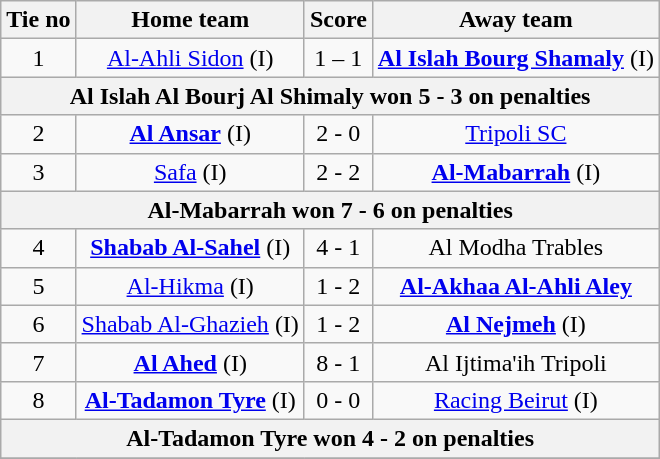<table class="wikitable" style="text-align: center">
<tr>
<th>Tie no</th>
<th>Home team</th>
<th>Score</th>
<th>Away team</th>
</tr>
<tr>
<td>1</td>
<td><a href='#'>Al-Ahli Sidon</a> (I)</td>
<td>1 – 1</td>
<td><strong><a href='#'>Al Islah Bourg Shamaly</a></strong> (I)</td>
</tr>
<tr>
<th colspan="4">Al Islah Al Bourj Al Shimaly won 5 - 3 on penalties</th>
</tr>
<tr>
<td>2</td>
<td><strong><a href='#'>Al Ansar</a></strong> (I)</td>
<td>2 - 0</td>
<td><a href='#'>Tripoli SC</a></td>
</tr>
<tr>
<td>3</td>
<td><a href='#'>Safa</a> (I)</td>
<td>2 - 2</td>
<td><strong><a href='#'>Al-Mabarrah</a></strong> (I)</td>
</tr>
<tr>
<th colspan="4">Al-Mabarrah won 7 - 6 on penalties</th>
</tr>
<tr>
<td>4</td>
<td><strong><a href='#'>Shabab Al-Sahel</a></strong> (I)</td>
<td>4 - 1</td>
<td>Al Modha Trables</td>
</tr>
<tr>
<td>5</td>
<td><a href='#'>Al-Hikma</a> (I)</td>
<td>1 - 2</td>
<td><strong><a href='#'>Al-Akhaa Al-Ahli Aley</a></strong></td>
</tr>
<tr>
<td>6</td>
<td><a href='#'>Shabab Al-Ghazieh</a> (I)</td>
<td>1 - 2</td>
<td><strong><a href='#'>Al Nejmeh</a></strong> (I)</td>
</tr>
<tr>
<td>7</td>
<td><strong><a href='#'>Al Ahed</a></strong> (I)</td>
<td>8 - 1</td>
<td>Al Ijtima'ih Tripoli</td>
</tr>
<tr>
<td>8</td>
<td><strong><a href='#'>Al-Tadamon Tyre</a></strong> (I)</td>
<td>0 - 0</td>
<td><a href='#'>Racing Beirut</a> (I)</td>
</tr>
<tr>
<th colspan="4">Al-Tadamon Tyre won 4 - 2 on penalties</th>
</tr>
<tr>
</tr>
</table>
